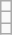<table class="wikitable">
<tr>
<td></td>
</tr>
<tr>
<td></td>
</tr>
<tr>
<td></td>
</tr>
</table>
